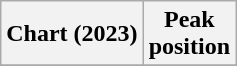<table class="wikitable sortable plainrowheaders" style="text-align:center">
<tr>
<th scope="col">Chart (2023)</th>
<th scope="col">Peak<br>position</th>
</tr>
<tr>
</tr>
</table>
